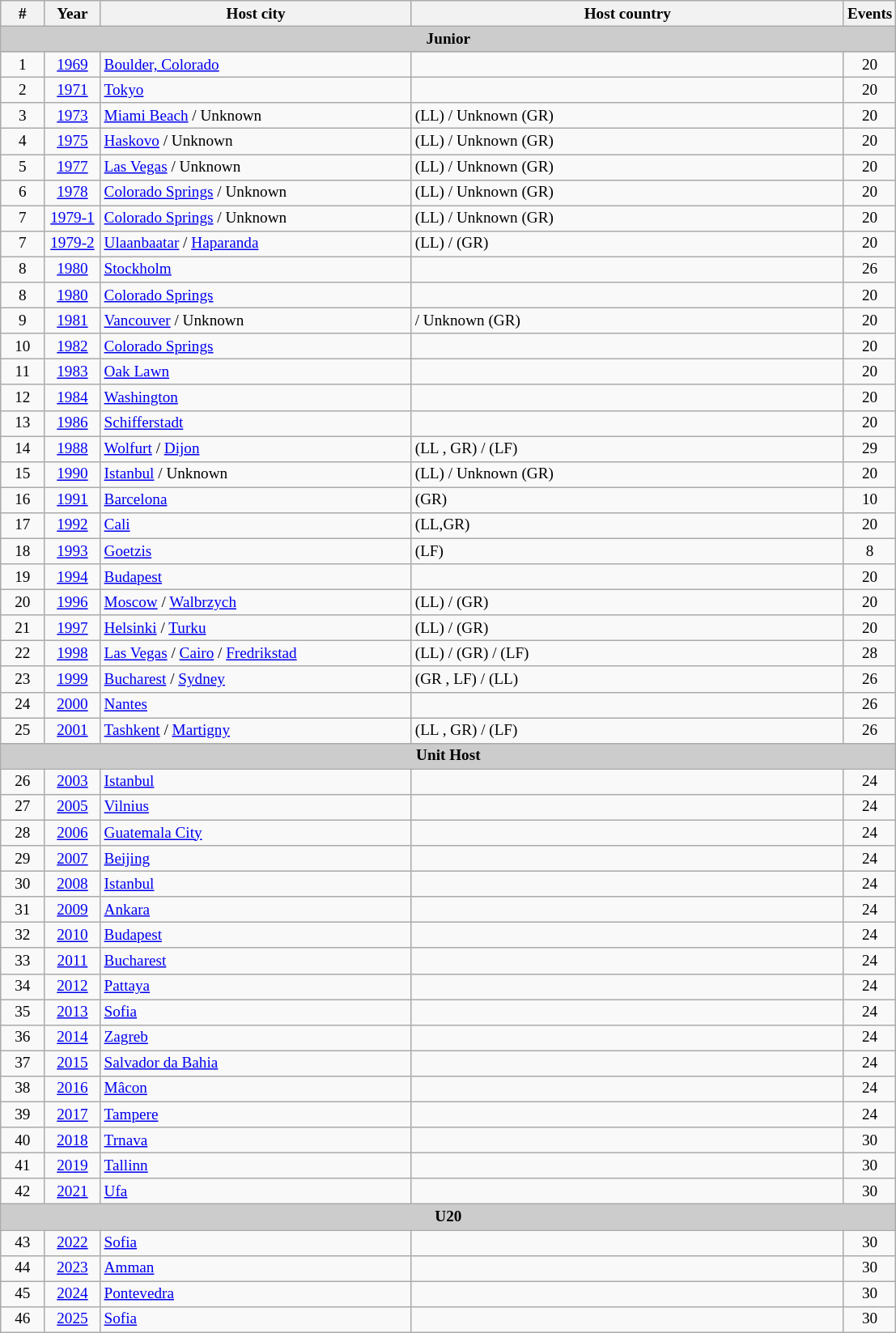<table class="wikitable" style="text-align:left; font-size:80%">
<tr>
<th width=30>#</th>
<th width=40>Year</th>
<th width=250>Host city</th>
<th width=350>Host country</th>
<th width=30>Events</th>
</tr>
<tr>
<td colspan="5" bgcolor="#cccccc"align=center><strong>Junior</strong></td>
</tr>
<tr>
<td align=center>1</td>
<td align=center><a href='#'>1969</a></td>
<td><a href='#'>Boulder, Colorado</a></td>
<td></td>
<td align=center>20</td>
</tr>
<tr>
<td align=center>2</td>
<td align=center><a href='#'>1971</a></td>
<td><a href='#'>Tokyo</a></td>
<td></td>
<td align=center>20</td>
</tr>
<tr>
<td align=center>3</td>
<td align=center><a href='#'>1973</a></td>
<td><a href='#'>Miami Beach</a> / Unknown</td>
<td> (LL) /  Unknown (GR)</td>
<td align=center>20</td>
</tr>
<tr>
<td align=center>4</td>
<td align=center><a href='#'>1975</a></td>
<td><a href='#'>Haskovo</a> / Unknown</td>
<td> (LL) / Unknown (GR)</td>
<td align=center>20</td>
</tr>
<tr>
<td align=center>5</td>
<td align=center><a href='#'>1977</a></td>
<td><a href='#'>Las Vegas</a> / Unknown</td>
<td> (LL) / Unknown (GR)</td>
<td align=center>20</td>
</tr>
<tr>
<td align=center>6</td>
<td align=center><a href='#'>1978</a></td>
<td><a href='#'>Colorado Springs</a> / Unknown</td>
<td> (LL) / Unknown (GR)</td>
<td align=center>20</td>
</tr>
<tr>
<td align=center>7</td>
<td align=center><a href='#'>1979-1</a></td>
<td><a href='#'>Colorado Springs</a> / Unknown</td>
<td> (LL) / Unknown (GR)</td>
<td align=center>20</td>
</tr>
<tr>
<td align=center>7</td>
<td align=center><a href='#'>1979-2</a></td>
<td><a href='#'>Ulaanbaatar</a> / <a href='#'>Haparanda</a></td>
<td> (LL) /  (GR)</td>
<td align=center>20</td>
</tr>
<tr>
<td align=center>8</td>
<td align=center><a href='#'>1980</a></td>
<td><a href='#'>Stockholm</a></td>
<td></td>
<td align=center>26</td>
</tr>
<tr>
<td align=center>8</td>
<td align=center><a href='#'>1980</a></td>
<td><a href='#'>Colorado Springs</a></td>
<td></td>
<td align=center>20</td>
</tr>
<tr>
<td align=center>9</td>
<td align=center><a href='#'>1981</a></td>
<td><a href='#'>Vancouver</a> / Unknown</td>
<td> / Unknown (GR)</td>
<td align=center>20</td>
</tr>
<tr>
<td align=center>10</td>
<td align=center><a href='#'>1982</a></td>
<td><a href='#'>Colorado Springs</a></td>
<td></td>
<td align=center>20</td>
</tr>
<tr>
<td align=center>11</td>
<td align=center><a href='#'>1983</a></td>
<td><a href='#'>Oak Lawn</a></td>
<td></td>
<td align=center>20</td>
</tr>
<tr>
<td align=center>12</td>
<td align=center><a href='#'>1984</a></td>
<td><a href='#'>Washington</a></td>
<td></td>
<td align=center>20</td>
</tr>
<tr>
<td align=center>13</td>
<td align=center><a href='#'>1986</a></td>
<td><a href='#'>Schifferstadt</a></td>
<td></td>
<td align=center>20</td>
</tr>
<tr>
<td align=center>14</td>
<td align=center><a href='#'>1988</a></td>
<td><a href='#'>Wolfurt</a> / <a href='#'>Dijon</a></td>
<td> (LL , GR) /  (LF)</td>
<td align=center>29</td>
</tr>
<tr>
<td align=center>15</td>
<td align=center><a href='#'>1990</a></td>
<td><a href='#'>Istanbul</a> / Unknown</td>
<td> (LL) / Unknown (GR)</td>
<td align=center>20</td>
</tr>
<tr>
<td align=center>16</td>
<td align=center><a href='#'>1991</a></td>
<td><a href='#'>Barcelona</a></td>
<td> (GR)</td>
<td align=center>10</td>
</tr>
<tr>
<td align=center>17</td>
<td align=center><a href='#'>1992</a></td>
<td><a href='#'>Cali</a></td>
<td> (LL,GR)</td>
<td align=center>20</td>
</tr>
<tr>
<td align=center>18</td>
<td align=center><a href='#'>1993</a></td>
<td><a href='#'>Goetzis</a></td>
<td> (LF)</td>
<td align=center>8</td>
</tr>
<tr>
<td align=center>19</td>
<td align=center><a href='#'>1994</a></td>
<td><a href='#'>Budapest</a></td>
<td></td>
<td align=center>20</td>
</tr>
<tr>
<td align=center>20</td>
<td align=center><a href='#'>1996</a></td>
<td><a href='#'>Moscow</a> / <a href='#'>Walbrzych</a></td>
<td> (LL) /  (GR)</td>
<td align=center>20</td>
</tr>
<tr>
<td align=center>21</td>
<td align=center><a href='#'>1997</a></td>
<td><a href='#'>Helsinki</a> / <a href='#'>Turku</a></td>
<td> (LL) /  (GR)</td>
<td align=center>20</td>
</tr>
<tr>
<td align=center>22</td>
<td align=center><a href='#'>1998</a></td>
<td><a href='#'>Las Vegas</a> / <a href='#'>Cairo</a> / <a href='#'>Fredrikstad</a></td>
<td> (LL) /  (GR) /  (LF)</td>
<td align=center>28</td>
</tr>
<tr>
<td align=center>23</td>
<td align=center><a href='#'>1999</a></td>
<td><a href='#'>Bucharest</a> / <a href='#'>Sydney</a></td>
<td> (GR , LF) /  (LL)</td>
<td align=center>26</td>
</tr>
<tr>
<td align=center>24</td>
<td align=center><a href='#'>2000</a></td>
<td><a href='#'>Nantes</a></td>
<td></td>
<td align=center>26</td>
</tr>
<tr>
<td align=center>25</td>
<td align=center><a href='#'>2001</a></td>
<td><a href='#'>Tashkent</a> / <a href='#'>Martigny</a></td>
<td> (LL , GR) /  (LF)</td>
<td align=center>26</td>
</tr>
<tr>
<td colspan="5" bgcolor="#cccccc"align=center><strong>Unit Host</strong></td>
</tr>
<tr>
<td align=center>26</td>
<td align=center><a href='#'>2003</a></td>
<td><a href='#'>Istanbul</a></td>
<td></td>
<td align=center>24</td>
</tr>
<tr>
<td align=center>27</td>
<td align=center><a href='#'>2005</a></td>
<td><a href='#'>Vilnius</a></td>
<td></td>
<td align=center>24</td>
</tr>
<tr>
<td align=center>28</td>
<td align=center><a href='#'>2006</a></td>
<td><a href='#'>Guatemala City</a></td>
<td></td>
<td align=center>24</td>
</tr>
<tr>
<td align=center>29</td>
<td align=center><a href='#'>2007</a></td>
<td><a href='#'>Beijing</a></td>
<td></td>
<td align=center>24</td>
</tr>
<tr>
<td align=center>30</td>
<td align=center><a href='#'>2008</a></td>
<td><a href='#'>Istanbul</a></td>
<td></td>
<td align=center>24</td>
</tr>
<tr>
<td align=center>31</td>
<td align=center><a href='#'>2009</a></td>
<td><a href='#'>Ankara</a></td>
<td></td>
<td align=center>24</td>
</tr>
<tr>
<td align=center>32</td>
<td align=center><a href='#'>2010</a></td>
<td><a href='#'>Budapest</a></td>
<td></td>
<td align=center>24</td>
</tr>
<tr>
<td align=center>33</td>
<td align=center><a href='#'>2011</a></td>
<td><a href='#'>Bucharest</a></td>
<td></td>
<td align=center>24</td>
</tr>
<tr>
<td align=center>34</td>
<td align=center><a href='#'>2012</a></td>
<td><a href='#'>Pattaya</a></td>
<td></td>
<td align=center>24</td>
</tr>
<tr>
<td align=center>35</td>
<td align=center><a href='#'>2013</a></td>
<td><a href='#'>Sofia</a></td>
<td></td>
<td align=center>24</td>
</tr>
<tr>
<td align=center>36</td>
<td align=center><a href='#'>2014</a></td>
<td><a href='#'>Zagreb</a></td>
<td></td>
<td align=center>24</td>
</tr>
<tr>
<td align=center>37</td>
<td align=center><a href='#'>2015</a></td>
<td><a href='#'>Salvador da Bahia</a></td>
<td></td>
<td align=center>24</td>
</tr>
<tr>
<td align=center>38</td>
<td align=center><a href='#'>2016</a></td>
<td><a href='#'>Mâcon</a></td>
<td></td>
<td align=center>24</td>
</tr>
<tr>
<td align=center>39</td>
<td align=center><a href='#'>2017</a></td>
<td><a href='#'>Tampere</a></td>
<td></td>
<td align=center>24</td>
</tr>
<tr>
<td align=center>40</td>
<td align=center><a href='#'>2018</a></td>
<td><a href='#'>Trnava</a></td>
<td></td>
<td align=center>30</td>
</tr>
<tr>
<td align=center>41</td>
<td align=center><a href='#'>2019</a></td>
<td><a href='#'>Tallinn</a></td>
<td></td>
<td align=center>30</td>
</tr>
<tr>
<td align=center>42</td>
<td align=center><a href='#'>2021</a></td>
<td><a href='#'>Ufa</a></td>
<td></td>
<td align=center>30</td>
</tr>
<tr>
<td colspan="5" bgcolor="#cccccc"align=center><strong>U20</strong></td>
</tr>
<tr>
<td align=center>43</td>
<td align=center><a href='#'>2022</a></td>
<td><a href='#'>Sofia</a></td>
<td></td>
<td align=center>30</td>
</tr>
<tr>
<td align=center>44</td>
<td align=center><a href='#'>2023</a></td>
<td><a href='#'>Amman</a></td>
<td></td>
<td align=center>30</td>
</tr>
<tr>
<td align=center>45</td>
<td align=center><a href='#'>2024</a></td>
<td><a href='#'>Pontevedra</a></td>
<td></td>
<td align=center>30</td>
</tr>
<tr>
<td align=center>46</td>
<td align=center><a href='#'>2025</a></td>
<td><a href='#'>Sofia</a></td>
<td></td>
<td align=center>30</td>
</tr>
</table>
